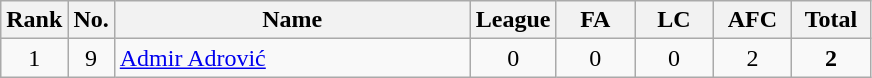<table class="wikitable" style="text-align:center">
<tr>
<th>Rank</th>
<th>No.</th>
<th width="230">Name</th>
<th width="45">League</th>
<th width="45">FA</th>
<th width="45">LC</th>
<th width="45">AFC</th>
<th width="45">Total</th>
</tr>
<tr>
<td>1</td>
<td>9</td>
<td align="left"> <a href='#'>Admir Adrović</a></td>
<td>0</td>
<td>0</td>
<td>0</td>
<td>2</td>
<td><strong>2</strong></td>
</tr>
</table>
